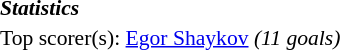<table width=100% cellspacing=1 style="font-size: 90%;">
<tr>
<td><strong><em>Statistics</em></strong></td>
</tr>
<tr>
<td colspan=4>Top scorer(s):  <a href='#'>Egor Shaykov</a> <em>(11 goals)</em></td>
</tr>
</table>
